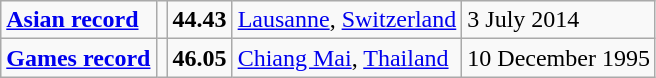<table class="wikitable">
<tr>
<td><strong><a href='#'>Asian record</a></strong></td>
<td></td>
<td><strong>44.43</strong></td>
<td><a href='#'>Lausanne</a>, <a href='#'>Switzerland</a></td>
<td>3 July 2014</td>
</tr>
<tr>
<td><strong><a href='#'>Games record</a></strong></td>
<td></td>
<td><strong>46.05</strong></td>
<td><a href='#'>Chiang Mai</a>, <a href='#'>Thailand</a></td>
<td>10 December 1995</td>
</tr>
</table>
